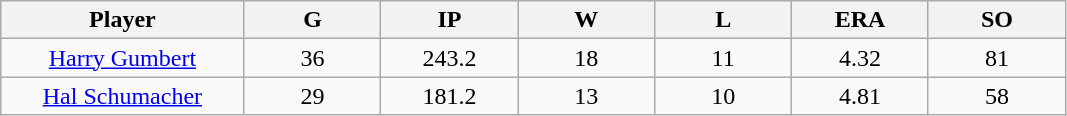<table class="wikitable sortable">
<tr>
<th bgcolor="#DDDDFF" width="16%">Player</th>
<th bgcolor="#DDDDFF" width="9%">G</th>
<th bgcolor="#DDDDFF" width="9%">IP</th>
<th bgcolor="#DDDDFF" width="9%">W</th>
<th bgcolor="#DDDDFF" width="9%">L</th>
<th bgcolor="#DDDDFF" width="9%">ERA</th>
<th bgcolor="#DDDDFF" width="9%">SO</th>
</tr>
<tr align="center">
<td><a href='#'>Harry Gumbert</a></td>
<td>36</td>
<td>243.2</td>
<td>18</td>
<td>11</td>
<td>4.32</td>
<td>81</td>
</tr>
<tr align="center">
<td><a href='#'>Hal Schumacher</a></td>
<td>29</td>
<td>181.2</td>
<td>13</td>
<td>10</td>
<td>4.81</td>
<td>58</td>
</tr>
</table>
